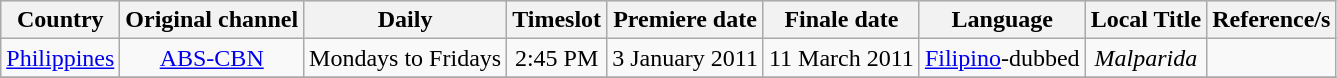<table class="wikitable">
<tr style="background: #e0e0e0;">
<th>Country</th>
<th>Original channel</th>
<th>Daily</th>
<th>Timeslot</th>
<th>Premiere date</th>
<th>Finale date</th>
<th>Language</th>
<th>Local Title</th>
<th>Reference/s</th>
</tr>
<tr>
<td style="text-align: center;"> <a href='#'>Philippines</a></td>
<td style="text-align: center;"><a href='#'>ABS-CBN</a></td>
<td style="text-align: center;">Mondays to Fridays</td>
<td style="text-align: center;">2:45 PM</td>
<td style="text-align: center;">3 January 2011</td>
<td style="text-align: center;">11 March 2011</td>
<td style="text-align: center;"><a href='#'>Filipino</a>-dubbed</td>
<td style="text-align: center;"><em>Malparida</em></td>
<td style="text-align: center;"></td>
</tr>
<tr>
</tr>
</table>
